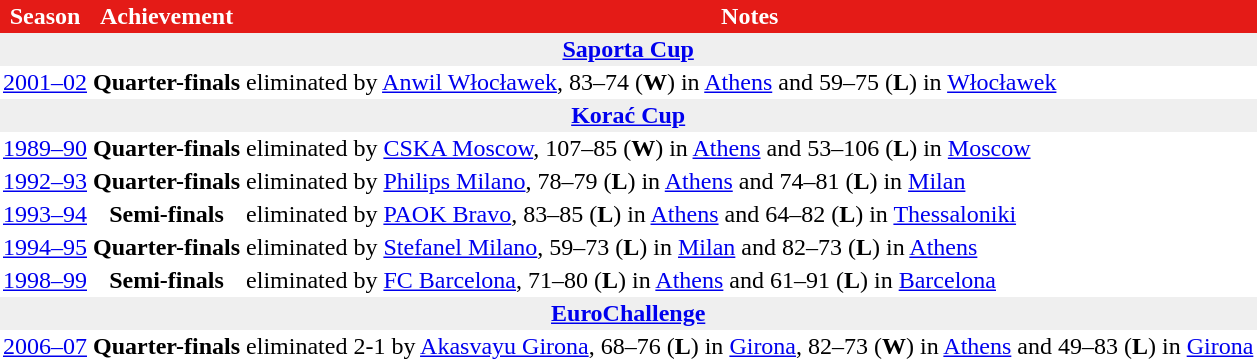<table class="toccolours" border="0" cellpadding="2" cellspacing="0" align="left" style="margin:0.5em;">
<tr>
<th style="color:white; background:#E41B17;">Season</th>
<th style="color:white; background:#E41B17;">Achievement</th>
<th style="color:white; background:#E41B17;">Notes</th>
</tr>
<tr>
<th colspan="4" bgcolor=#EFEFEF><a href='#'>Saporta Cup</a></th>
</tr>
<tr>
<td align="center"><a href='#'>2001–02</a></td>
<td align="center"><strong>Quarter-finals</strong></td>
<td align="left">eliminated by <a href='#'>Anwil Włocławek</a>, 83–74 (<strong>W</strong>) in <a href='#'>Athens</a> and 59–75 (<strong>L</strong>) in <a href='#'>Włocławek</a></td>
</tr>
<tr>
<th colspan="4" bgcolor=#EFEFEF><a href='#'>Korać Cup</a></th>
</tr>
<tr>
<td align="center"><a href='#'>1989–90</a></td>
<td align="center"><strong>Quarter-finals</strong></td>
<td align="left">eliminated by <a href='#'>CSKA Moscow</a>, 107–85 (<strong>W</strong>) in <a href='#'>Athens</a> and 53–106 (<strong>L</strong>) in <a href='#'>Moscow</a></td>
</tr>
<tr>
<td align="center"><a href='#'>1992–93</a></td>
<td align="center"><strong>Quarter-finals</strong></td>
<td align="left">eliminated by <a href='#'>Philips Milano</a>, 78–79 (<strong>L</strong>) in <a href='#'>Athens</a> and 74–81 (<strong>L</strong>) in <a href='#'>Milan</a></td>
</tr>
<tr>
<td align="center"><a href='#'>1993–94</a></td>
<td align="center"><strong>Semi-finals</strong></td>
<td align="left">eliminated by <a href='#'>PAOK Bravo</a>, 83–85 (<strong>L</strong>) in <a href='#'>Athens</a> and 64–82 (<strong>L</strong>) in <a href='#'>Thessaloniki</a></td>
</tr>
<tr>
<td align="center"><a href='#'>1994–95</a></td>
<td align="center"><strong>Quarter-finals</strong></td>
<td align="left">eliminated by <a href='#'>Stefanel Milano</a>, 59–73 (<strong>L</strong>) in <a href='#'>Milan</a> and 82–73 (<strong>L</strong>) in <a href='#'>Athens</a></td>
</tr>
<tr>
<td align="center"><a href='#'>1998–99</a></td>
<td align="center"><strong>Semi-finals</strong></td>
<td align="left">eliminated by <a href='#'>FC Barcelona</a>, 71–80 (<strong>L</strong>) in <a href='#'>Athens</a> and 61–91 (<strong>L</strong>) in <a href='#'>Barcelona</a></td>
</tr>
<tr>
<th colspan="4" bgcolor=#EFEFEF><a href='#'>EuroChallenge</a></th>
</tr>
<tr>
<td align="center"><a href='#'>2006–07</a></td>
<td align="center"><strong>Quarter-finals</strong></td>
<td align="left">eliminated 2-1 by <a href='#'>Akasvayu Girona</a>, 68–76 (<strong>L</strong>) in <a href='#'>Girona</a>, 82–73 (<strong>W</strong>) in <a href='#'>Athens</a> and 49–83 (<strong>L</strong>) in <a href='#'>Girona</a></td>
</tr>
</table>
